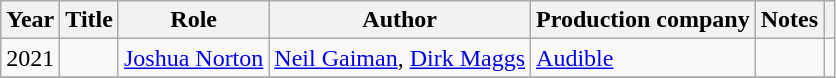<table class="wikitable plainrowheaders sortable">
<tr>
<th scope="col">Year</th>
<th scope="col">Title</th>
<th scope="col">Role</th>
<th scope="col">Author</th>
<th scope="col">Production company</th>
<th scope="col" class="unsortable">Notes</th>
<th scope="col" class="unsortable"></th>
</tr>
<tr>
<td>2021</td>
<td></td>
<td><a href='#'>Joshua Norton</a></td>
<td><a href='#'>Neil Gaiman</a>, <a href='#'>Dirk Maggs</a></td>
<td><a href='#'>Audible</a></td>
<td></td>
<td style="text-align:center;"></td>
</tr>
<tr>
</tr>
</table>
